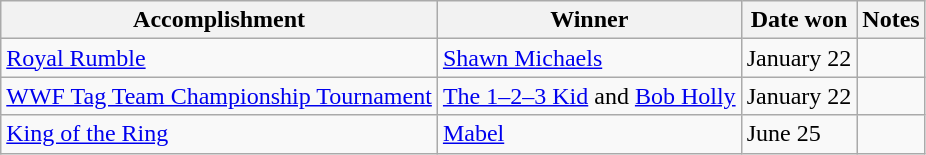<table class="wikitable">
<tr>
<th>Accomplishment</th>
<th>Winner</th>
<th>Date won</th>
<th>Notes</th>
</tr>
<tr>
<td><a href='#'>Royal Rumble</a></td>
<td><a href='#'>Shawn Michaels</a></td>
<td>January 22</td>
<td></td>
</tr>
<tr>
<td><a href='#'>WWF Tag Team Championship Tournament</a></td>
<td><a href='#'>The 1–2–3 Kid</a> and <a href='#'>Bob Holly</a></td>
<td>January 22</td>
<td></td>
</tr>
<tr>
<td><a href='#'>King of the Ring</a></td>
<td><a href='#'>Mabel</a></td>
<td>June 25</td>
<td></td>
</tr>
</table>
